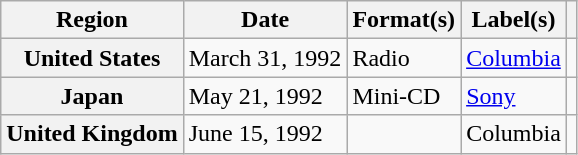<table class="wikitable plainrowheaders">
<tr>
<th scope="col">Region</th>
<th scope="col">Date</th>
<th scope="col">Format(s)</th>
<th scope="col">Label(s)</th>
<th scope="col"></th>
</tr>
<tr>
<th scope="row">United States</th>
<td>March 31, 1992</td>
<td>Radio</td>
<td><a href='#'>Columbia</a></td>
<td></td>
</tr>
<tr>
<th scope="row">Japan</th>
<td>May 21, 1992</td>
<td>Mini-CD</td>
<td><a href='#'>Sony</a></td>
<td></td>
</tr>
<tr>
<th scope="row">United Kingdom</th>
<td>June 15, 1992</td>
<td></td>
<td>Columbia</td>
<td></td>
</tr>
</table>
